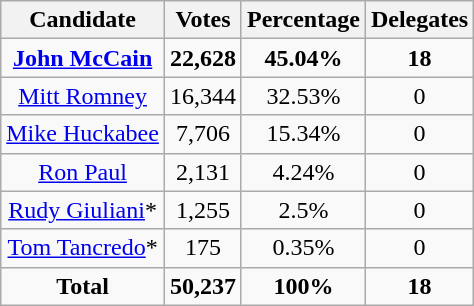<table class="wikitable" style="text-align:center;">
<tr>
<th>Candidate</th>
<th>Votes</th>
<th>Percentage</th>
<th>Delegates</th>
</tr>
<tr>
<td><strong><a href='#'>John McCain</a></strong></td>
<td><strong>22,628</strong></td>
<td><strong>45.04%</strong></td>
<td><strong>18</strong></td>
</tr>
<tr>
<td><a href='#'>Mitt Romney</a></td>
<td>16,344</td>
<td>32.53%</td>
<td>0</td>
</tr>
<tr>
<td><a href='#'>Mike Huckabee</a></td>
<td>7,706</td>
<td>15.34%</td>
<td>0</td>
</tr>
<tr>
<td><a href='#'>Ron Paul</a></td>
<td>2,131</td>
<td>4.24%</td>
<td>0</td>
</tr>
<tr>
<td><a href='#'>Rudy Giuliani</a>*</td>
<td>1,255</td>
<td>2.5%</td>
<td>0</td>
</tr>
<tr>
<td><a href='#'>Tom Tancredo</a>*</td>
<td>175</td>
<td>0.35%</td>
<td>0</td>
</tr>
<tr>
<td><strong>Total</strong></td>
<td><strong>50,237</strong></td>
<td><strong>100%</strong></td>
<td><strong>18</strong></td>
</tr>
</table>
